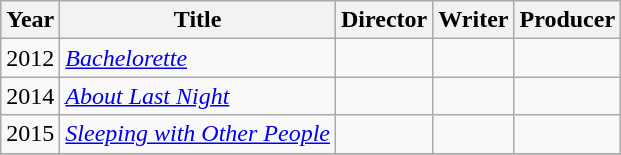<table class="wikitable">
<tr>
<th>Year</th>
<th>Title</th>
<th>Director</th>
<th>Writer</th>
<th>Producer</th>
</tr>
<tr>
<td>2012</td>
<td><em><a href='#'>Bachelorette</a></em></td>
<td></td>
<td></td>
<td></td>
</tr>
<tr>
<td>2014</td>
<td><em><a href='#'>About Last Night</a></em></td>
<td></td>
<td></td>
<td></td>
</tr>
<tr>
<td>2015</td>
<td><em><a href='#'>Sleeping with Other People</a></em></td>
<td></td>
<td></td>
<td></td>
</tr>
<tr>
</tr>
</table>
